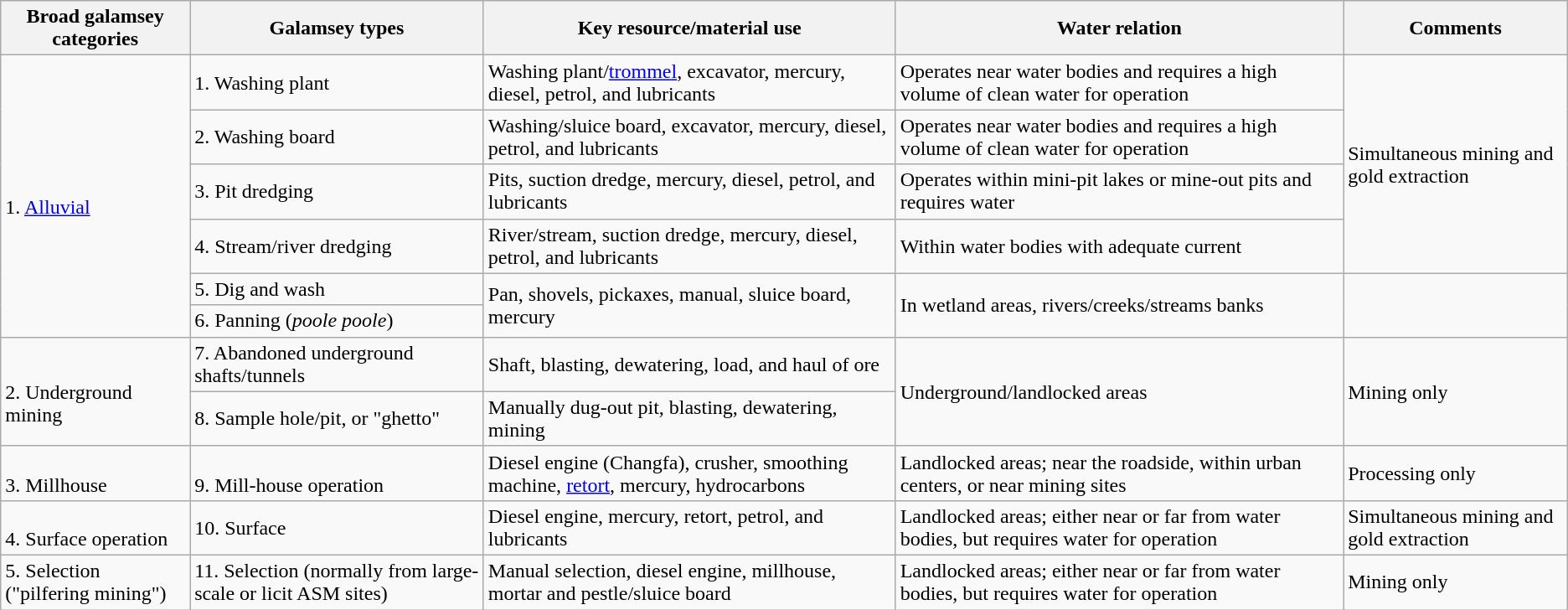<table class="wikitable">
<tr>
<th>Broad galamsey categories</th>
<th>Galamsey types</th>
<th>Key resource/material use</th>
<th>Water relation</th>
<th>Comments</th>
</tr>
<tr>
<td rowspan="6"><br>1. <a href='#'>Alluvial</a></td>
<td>1. Washing plant</td>
<td>Washing plant/<a href='#'>trommel</a>, excavator, mercury, diesel, petrol, and lubricants</td>
<td>Operates near water bodies and requires a high volume of clean water for operation</td>
<td rowspan="4">Simultaneous mining and gold extraction</td>
</tr>
<tr>
<td>2. Washing board</td>
<td>Washing/sluice board, excavator, mercury, diesel, petrol, and lubricants</td>
<td>Operates near water bodies and requires a high volume of clean water for operation</td>
</tr>
<tr>
<td>3. Pit dredging</td>
<td>Pits, suction dredge, mercury, diesel, petrol, and lubricants</td>
<td>Operates within mini-pit lakes or mine-out pits and requires water</td>
</tr>
<tr>
<td>4. Stream/river dredging</td>
<td>River/stream, suction dredge, mercury, diesel, petrol, and lubricants</td>
<td>Within water bodies with adequate current</td>
</tr>
<tr>
<td>5. Dig and wash</td>
<td rowspan=2>Pan, shovels, pickaxes, manual, sluice board, mercury</td>
<td rowspan=2>In wetland areas, rivers/creeks/streams banks</td>
<td rowspan=2></td>
</tr>
<tr>
<td>6. Panning (<em>poole poole</em>)</td>
</tr>
<tr>
<td rowspan="2"><br>2. Underground mining</td>
<td>7. Abandoned underground shafts/tunnels</td>
<td>Shaft, blasting, dewatering, load, and haul of ore</td>
<td rowspan=2>Underground/landlocked areas</td>
<td rowspan="2">Mining only</td>
</tr>
<tr>
<td>8. Sample hole/pit, or "ghetto"</td>
<td>Manually dug-out pit, blasting, dewatering, mining</td>
</tr>
<tr>
<td><br>3. Millhouse</td>
<td><br>9. Mill-house operation</td>
<td>Diesel engine (Changfa), crusher, smoothing machine, <a href='#'>retort</a>, mercury, hydrocarbons</td>
<td>Landlocked areas; near the roadside, within urban centers, or near mining sites</td>
<td>Processing only</td>
</tr>
<tr>
<td><br>4. Surface operation</td>
<td>10. Surface</td>
<td>Diesel engine, mercury, retort, petrol, and lubricants</td>
<td>Landlocked areas; either near or far from water bodies, but requires water for operation</td>
<td>Simultaneous mining and gold extraction</td>
</tr>
<tr>
<td>5. Selection ("pilfering mining")</td>
<td>11. Selection (normally from large-scale or licit ASM sites)</td>
<td>Manual selection, diesel engine, millhouse, mortar and pestle/sluice board</td>
<td>Landlocked areas; either near or far from water bodies, but requires water for operation</td>
<td>Mining only</td>
</tr>
</table>
